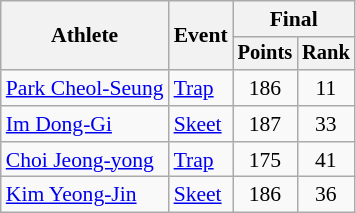<table class="wikitable" style="font-size:90%">
<tr>
<th rowspan="2">Athlete</th>
<th rowspan="2">Event</th>
<th colspan=2>Final</th>
</tr>
<tr style="font-size:95%">
<th>Points</th>
<th>Rank</th>
</tr>
<tr align=center>
<td align=left><a href='#'>Park Cheol-Seung</a></td>
<td align=left><a href='#'>Trap</a></td>
<td>186</td>
<td>11</td>
</tr>
<tr align=center>
<td align=left><a href='#'>Im Dong-Gi</a></td>
<td align=left><a href='#'>Skeet</a></td>
<td>187</td>
<td>33</td>
</tr>
<tr align=center>
<td align=left><a href='#'>Choi Jeong-yong</a></td>
<td align=left><a href='#'>Trap</a></td>
<td>175</td>
<td>41</td>
</tr>
<tr align=center>
<td align=left><a href='#'>Kim Yeong-Jin</a></td>
<td align=left><a href='#'>Skeet</a></td>
<td>186</td>
<td>36</td>
</tr>
</table>
